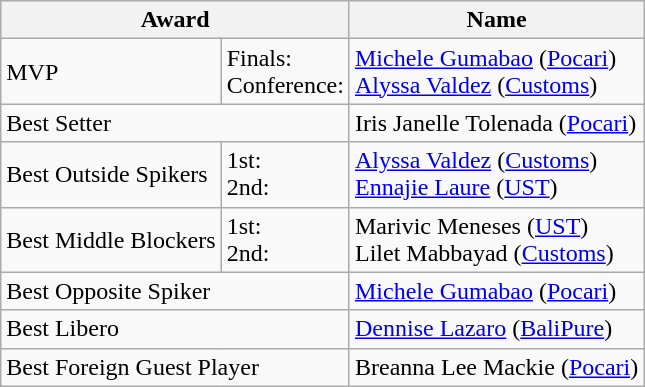<table class="wikitable">
<tr>
<th colspan="2">Award </th>
<th>Name</th>
</tr>
<tr>
<td>MVP</td>
<td>Finals:<br>Conference:</td>
<td><a href='#'>Michele Gumabao</a> (<a href='#'>Pocari</a>)<br><a href='#'>Alyssa Valdez</a> (<a href='#'>Customs</a>)</td>
</tr>
<tr>
<td colspan="2">Best Setter</td>
<td>Iris Janelle Tolenada (<a href='#'>Pocari</a>)</td>
</tr>
<tr>
<td>Best Outside Spikers</td>
<td>1st:<br>2nd:</td>
<td><a href='#'>Alyssa Valdez</a> (<a href='#'>Customs</a>)<br><a href='#'>Ennajie Laure</a> (<a href='#'>UST</a>)</td>
</tr>
<tr>
<td>Best Middle Blockers</td>
<td>1st:<br>2nd:</td>
<td>Marivic Meneses (<a href='#'>UST</a>)<br>Lilet Mabbayad (<a href='#'>Customs</a>)</td>
</tr>
<tr>
<td colspan="2">Best Opposite Spiker</td>
<td><a href='#'>Michele Gumabao</a> (<a href='#'>Pocari</a>)</td>
</tr>
<tr>
<td colspan="2">Best Libero</td>
<td><a href='#'>Dennise Lazaro</a> (<a href='#'>BaliPure</a>)</td>
</tr>
<tr>
<td colspan="2">Best Foreign Guest Player</td>
<td>Breanna Lee Mackie (<a href='#'>Pocari</a>)</td>
</tr>
</table>
